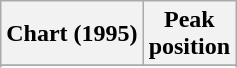<table class="wikitable sortable">
<tr>
<th align="left">Chart (1995)</th>
<th align="center">Peak<br>position</th>
</tr>
<tr>
</tr>
<tr>
</tr>
<tr>
</tr>
</table>
